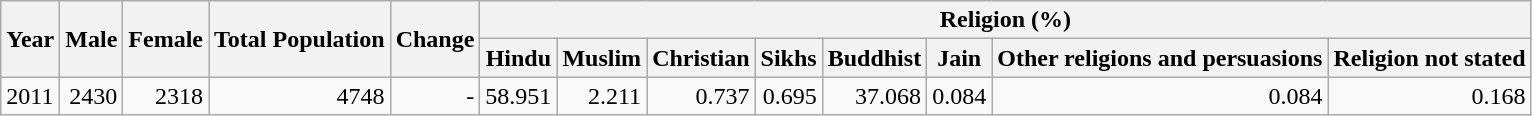<table class="wikitable">
<tr>
<th rowspan="2">Year</th>
<th rowspan="2">Male</th>
<th rowspan="2">Female</th>
<th rowspan="2">Total Population</th>
<th rowspan="2">Change</th>
<th colspan="8">Religion (%)</th>
</tr>
<tr>
<th>Hindu</th>
<th>Muslim</th>
<th>Christian</th>
<th>Sikhs</th>
<th>Buddhist</th>
<th>Jain</th>
<th>Other religions and persuasions</th>
<th>Religion not stated</th>
</tr>
<tr>
<td>2011</td>
<td style="text-align:right;">2430</td>
<td style="text-align:right;">2318</td>
<td style="text-align:right;">4748</td>
<td style="text-align:right;">-</td>
<td style="text-align:right;">58.951</td>
<td style="text-align:right;">2.211</td>
<td style="text-align:right;">0.737</td>
<td style="text-align:right;">0.695</td>
<td style="text-align:right;">37.068</td>
<td style="text-align:right;">0.084</td>
<td style="text-align:right;">0.084</td>
<td style="text-align:right;">0.168</td>
</tr>
</table>
